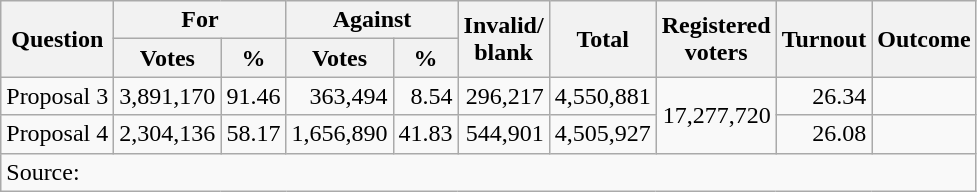<table class=wikitable style=text-align:right>
<tr>
<th rowspan=2>Question</th>
<th colspan=2>For</th>
<th colspan=2>Against</th>
<th rowspan=2>Invalid/<br>blank</th>
<th rowspan=2>Total</th>
<th rowspan=2>Registered<br>voters</th>
<th rowspan=2>Turnout</th>
<th rowspan=2>Outcome</th>
</tr>
<tr>
<th>Votes</th>
<th>%</th>
<th>Votes</th>
<th>%</th>
</tr>
<tr>
<td align=left>Proposal 3</td>
<td>3,891,170</td>
<td>91.46</td>
<td>363,494</td>
<td>8.54</td>
<td>296,217</td>
<td>4,550,881</td>
<td rowspan=2>17,277,720</td>
<td>26.34</td>
<td></td>
</tr>
<tr>
<td align=left>Proposal 4</td>
<td>2,304,136</td>
<td>58.17</td>
<td>1,656,890</td>
<td>41.83</td>
<td>544,901</td>
<td>4,505,927</td>
<td>26.08</td>
<td></td>
</tr>
<tr>
<td align=left colspan=12>Source: </td>
</tr>
</table>
